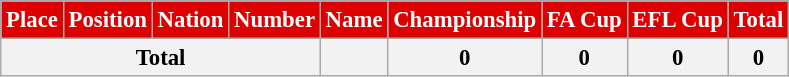<table class="wikitable sortable" style="font-size: 95%; text-align: center">
<tr>
<th style="background:#d00; color:white; text-align:center;"!width=80>Place</th>
<th style="background:#d00; color:white; text-align:center;"!width=80>Position</th>
<th style="background:#d00; color:white; text-align:center;"!width=80>Nation</th>
<th style="background:#d00; color:white; text-align:center;"!width=80>Number</th>
<th style="background:#d00; color:white; text-align:center;"!width=150>Name</th>
<th style="background:#d00; color:white; text-align:center;"!width=150>Championship</th>
<th style="background:#d00; color:white; text-align:center;"!width=150>FA Cup</th>
<th style="background:#d00; color:white; text-align:center;"!width=150>EFL Cup</th>
<th style="background:#d00; color:white; text-align:center;"!width=80>Total</th>
</tr>
<tr>
<th colspan=4>Total</th>
<th></th>
<th>0</th>
<th>0</th>
<th>0</th>
<th>0</th>
</tr>
</table>
